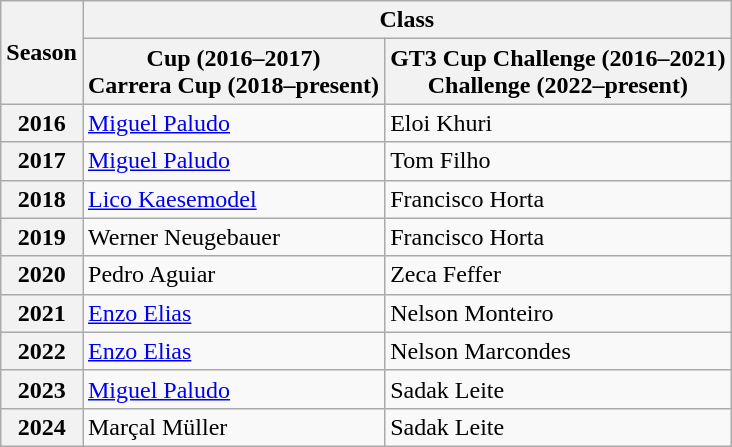<table class="wikitable">
<tr>
<th rowspan=2>Season</th>
<th colspan=6>Class</th>
</tr>
<tr>
<th>Cup (2016–2017) <br> Carrera Cup (2018–present)</th>
<th>GT3 Cup Challenge (2016–2021) <br> Challenge (2022–present)</th>
</tr>
<tr>
<th>2016</th>
<td> <a href='#'>Miguel Paludo</a></td>
<td> Eloi Khuri</td>
</tr>
<tr>
<th>2017</th>
<td> <a href='#'>Miguel Paludo</a></td>
<td> Tom Filho</td>
</tr>
<tr>
<th>2018</th>
<td> <a href='#'>Lico Kaesemodel</a></td>
<td> Francisco Horta</td>
</tr>
<tr>
<th>2019</th>
<td> Werner Neugebauer</td>
<td> Francisco Horta</td>
</tr>
<tr>
<th>2020</th>
<td> Pedro Aguiar</td>
<td> Zeca Feffer</td>
</tr>
<tr>
<th>2021</th>
<td> <a href='#'>Enzo Elias</a></td>
<td> Nelson Monteiro</td>
</tr>
<tr>
<th>2022</th>
<td> <a href='#'>Enzo Elias</a></td>
<td> Nelson Marcondes</td>
</tr>
<tr>
<th>2023</th>
<td> <a href='#'>Miguel Paludo</a></td>
<td> Sadak Leite</td>
</tr>
<tr>
<th>2024</th>
<td> Marçal Müller</td>
<td> Sadak Leite</td>
</tr>
</table>
